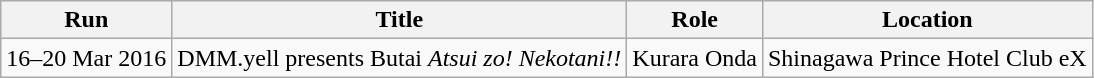<table class="wikitable">
<tr>
<th>Run</th>
<th>Title</th>
<th>Role</th>
<th>Location</th>
</tr>
<tr>
<td>16–20 Mar 2016</td>
<td>DMM.yell presents Butai <em>Atsui zo! Nekotani!!</em></td>
<td>Kurara Onda</td>
<td>Shinagawa Prince Hotel Club eX</td>
</tr>
</table>
